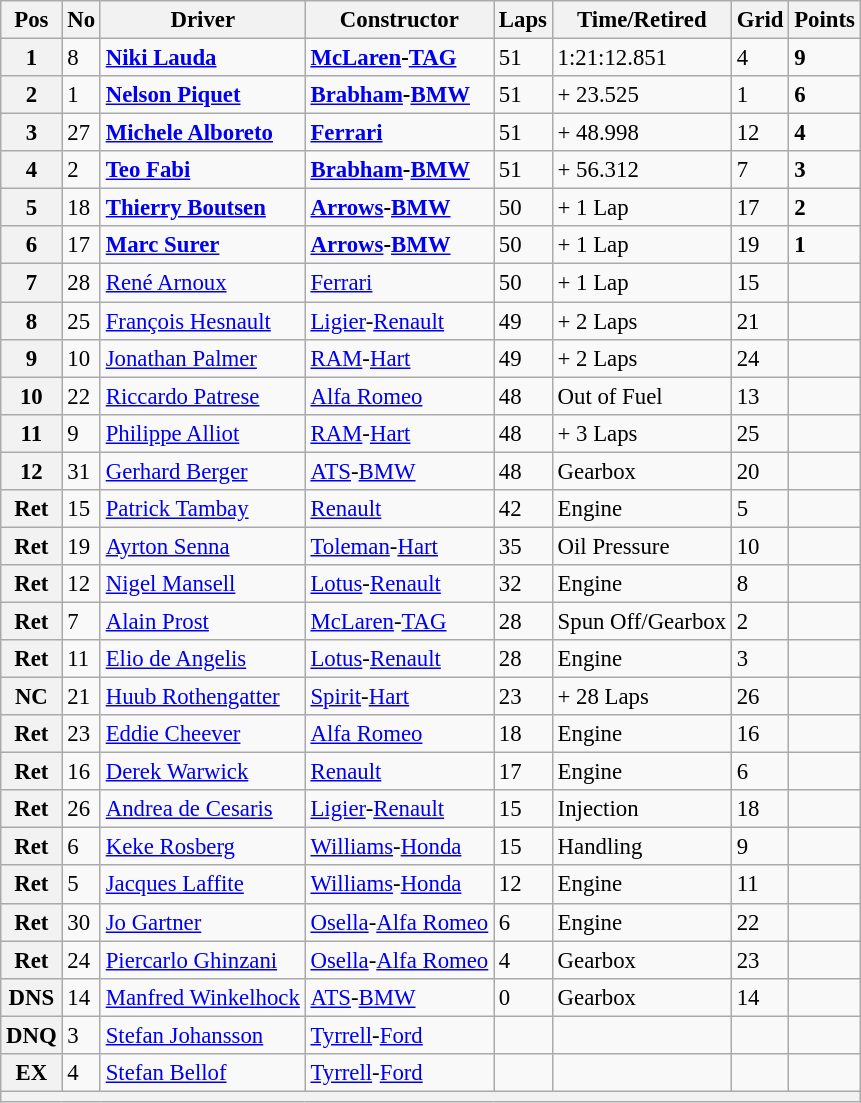<table class="wikitable" style="font-size: 95%;">
<tr>
<th>Pos</th>
<th>No</th>
<th>Driver</th>
<th>Constructor</th>
<th>Laps</th>
<th>Time/Retired</th>
<th>Grid</th>
<th>Points</th>
</tr>
<tr>
<th>1</th>
<td>8</td>
<td> <strong><a href='#'>Niki Lauda</a></strong></td>
<td><strong><a href='#'>McLaren</a>-<a href='#'>TAG</a></strong></td>
<td>51</td>
<td>1:21:12.851</td>
<td>4</td>
<td><strong>9</strong></td>
</tr>
<tr>
<th>2</th>
<td>1</td>
<td> <strong><a href='#'>Nelson Piquet</a></strong></td>
<td><strong><a href='#'>Brabham</a>-<a href='#'>BMW</a></strong></td>
<td>51</td>
<td>+ 23.525</td>
<td>1</td>
<td><strong>6</strong></td>
</tr>
<tr>
<th>3</th>
<td>27</td>
<td> <strong><a href='#'>Michele Alboreto</a></strong></td>
<td><strong><a href='#'>Ferrari</a></strong></td>
<td>51</td>
<td>+ 48.998</td>
<td>12</td>
<td><strong>4</strong></td>
</tr>
<tr>
<th>4</th>
<td>2</td>
<td> <strong><a href='#'>Teo Fabi</a></strong></td>
<td><strong><a href='#'>Brabham</a>-<a href='#'>BMW</a></strong></td>
<td>51</td>
<td>+ 56.312</td>
<td>7</td>
<td><strong>3</strong></td>
</tr>
<tr>
<th>5</th>
<td>18</td>
<td> <strong><a href='#'>Thierry Boutsen</a></strong></td>
<td><strong><a href='#'>Arrows</a>-<a href='#'>BMW</a></strong></td>
<td>50</td>
<td>+ 1 Lap</td>
<td>17</td>
<td><strong>2</strong></td>
</tr>
<tr>
<th>6</th>
<td>17</td>
<td> <strong><a href='#'>Marc Surer</a></strong></td>
<td><strong><a href='#'>Arrows</a>-<a href='#'>BMW</a></strong></td>
<td>50</td>
<td>+ 1 Lap</td>
<td>19</td>
<td><strong>1</strong></td>
</tr>
<tr>
<th>7</th>
<td>28</td>
<td> <a href='#'>René Arnoux</a></td>
<td><a href='#'>Ferrari</a></td>
<td>50</td>
<td>+ 1 Lap</td>
<td>15</td>
<td> </td>
</tr>
<tr>
<th>8</th>
<td>25</td>
<td> <a href='#'>François Hesnault</a></td>
<td><a href='#'>Ligier</a>-<a href='#'>Renault</a></td>
<td>49</td>
<td>+ 2 Laps</td>
<td>21</td>
<td> </td>
</tr>
<tr>
<th>9</th>
<td>10</td>
<td> <a href='#'>Jonathan Palmer</a></td>
<td><a href='#'>RAM</a>-<a href='#'>Hart</a></td>
<td>49</td>
<td>+ 2 Laps</td>
<td>24</td>
<td> </td>
</tr>
<tr>
<th>10</th>
<td>22</td>
<td> <a href='#'>Riccardo Patrese</a></td>
<td><a href='#'>Alfa Romeo</a></td>
<td>48</td>
<td>Out of Fuel</td>
<td>13</td>
<td> </td>
</tr>
<tr>
<th>11</th>
<td>9</td>
<td> <a href='#'>Philippe Alliot</a></td>
<td><a href='#'>RAM</a>-<a href='#'>Hart</a></td>
<td>48</td>
<td>+ 3 Laps</td>
<td>25</td>
<td> </td>
</tr>
<tr>
<th>12</th>
<td>31</td>
<td> <a href='#'>Gerhard Berger</a></td>
<td><a href='#'>ATS</a>-<a href='#'>BMW</a></td>
<td>48</td>
<td>Gearbox</td>
<td>20</td>
<td> </td>
</tr>
<tr>
<th>Ret</th>
<td>15</td>
<td> <a href='#'>Patrick Tambay</a></td>
<td><a href='#'>Renault</a></td>
<td>42</td>
<td>Engine</td>
<td>5</td>
<td> </td>
</tr>
<tr>
<th>Ret</th>
<td>19</td>
<td> <a href='#'>Ayrton Senna</a></td>
<td><a href='#'>Toleman</a>-<a href='#'>Hart</a></td>
<td>35</td>
<td>Oil Pressure</td>
<td>10</td>
<td> </td>
</tr>
<tr>
<th>Ret</th>
<td>12</td>
<td> <a href='#'>Nigel Mansell</a></td>
<td><a href='#'>Lotus</a>-<a href='#'>Renault</a></td>
<td>32</td>
<td>Engine</td>
<td>8</td>
<td> </td>
</tr>
<tr>
<th>Ret</th>
<td>7</td>
<td> <a href='#'>Alain Prost</a></td>
<td><a href='#'>McLaren</a>-<a href='#'>TAG</a></td>
<td>28</td>
<td>Spun Off/Gearbox</td>
<td>2</td>
<td> </td>
</tr>
<tr>
<th>Ret</th>
<td>11</td>
<td> <a href='#'>Elio de Angelis</a></td>
<td><a href='#'>Lotus</a>-<a href='#'>Renault</a></td>
<td>28</td>
<td>Engine</td>
<td>3</td>
<td> </td>
</tr>
<tr>
<th>NC</th>
<td>21</td>
<td> <a href='#'>Huub Rothengatter</a></td>
<td><a href='#'>Spirit</a>-<a href='#'>Hart</a></td>
<td>23</td>
<td>+ 28 Laps</td>
<td>26</td>
<td> </td>
</tr>
<tr>
<th>Ret</th>
<td>23</td>
<td> <a href='#'>Eddie Cheever</a></td>
<td><a href='#'>Alfa Romeo</a></td>
<td>18</td>
<td>Engine</td>
<td>16</td>
<td> </td>
</tr>
<tr>
<th>Ret</th>
<td>16</td>
<td> <a href='#'>Derek Warwick</a></td>
<td><a href='#'>Renault</a></td>
<td>17</td>
<td>Engine</td>
<td>6</td>
<td> </td>
</tr>
<tr>
<th>Ret</th>
<td>26</td>
<td> <a href='#'>Andrea de Cesaris</a></td>
<td><a href='#'>Ligier</a>-<a href='#'>Renault</a></td>
<td>15</td>
<td>Injection</td>
<td>18</td>
<td> </td>
</tr>
<tr>
<th>Ret</th>
<td>6</td>
<td> <a href='#'>Keke Rosberg</a></td>
<td><a href='#'>Williams</a>-<a href='#'>Honda</a></td>
<td>15</td>
<td>Handling</td>
<td>9</td>
<td> </td>
</tr>
<tr>
<th>Ret</th>
<td>5</td>
<td> <a href='#'>Jacques Laffite</a></td>
<td><a href='#'>Williams</a>-<a href='#'>Honda</a></td>
<td>12</td>
<td>Engine</td>
<td>11</td>
<td> </td>
</tr>
<tr>
<th>Ret</th>
<td>30</td>
<td> <a href='#'>Jo Gartner</a></td>
<td><a href='#'>Osella</a>-<a href='#'>Alfa Romeo</a></td>
<td>6</td>
<td>Engine</td>
<td>22</td>
<td> </td>
</tr>
<tr>
<th>Ret</th>
<td>24</td>
<td> <a href='#'>Piercarlo Ghinzani</a></td>
<td><a href='#'>Osella</a>-<a href='#'>Alfa Romeo</a></td>
<td>4</td>
<td>Gearbox</td>
<td>23</td>
<td> </td>
</tr>
<tr>
<th>DNS</th>
<td>14</td>
<td> <a href='#'>Manfred Winkelhock</a></td>
<td><a href='#'>ATS</a>-<a href='#'>BMW</a></td>
<td>0</td>
<td>Gearbox</td>
<td>14</td>
<td> </td>
</tr>
<tr>
<th>DNQ</th>
<td>3</td>
<td> <a href='#'>Stefan Johansson</a></td>
<td><a href='#'>Tyrrell</a>-<a href='#'>Ford</a></td>
<td> </td>
<td> </td>
<td> </td>
<td> </td>
</tr>
<tr>
<th>EX</th>
<td>4</td>
<td> <a href='#'>Stefan Bellof</a></td>
<td><a href='#'>Tyrrell</a>-<a href='#'>Ford</a></td>
<td></td>
<td></td>
<td></td>
<td> </td>
</tr>
<tr>
<th colspan="8"></th>
</tr>
</table>
